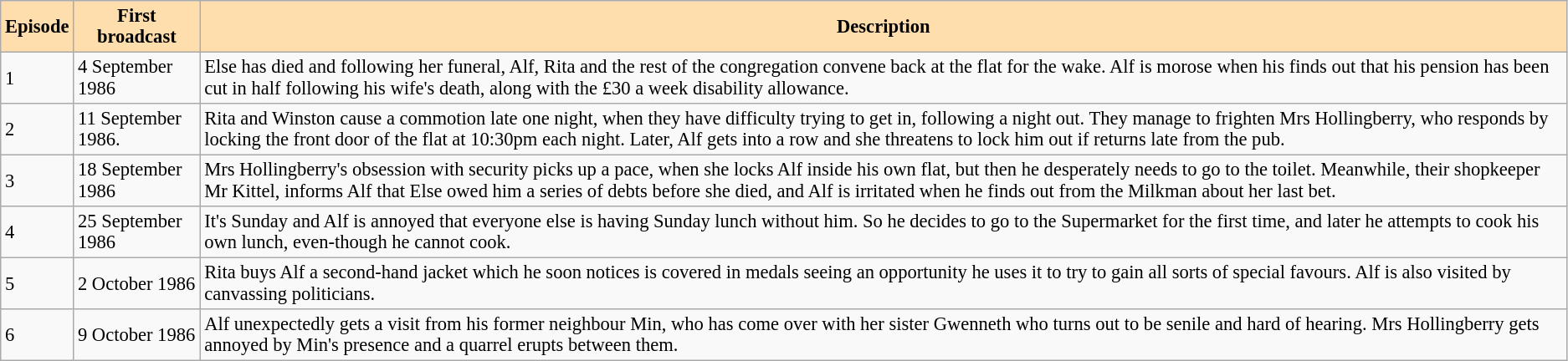<table class="wikitable" border="1" style="font-size: 94%">
<tr>
<th style="background:#ffdead">Episode</th>
<th style="background:#ffdead">First broadcast</th>
<th style="background:#ffdead">Description</th>
</tr>
<tr>
<td>1</td>
<td>4 September 1986</td>
<td>Else has died and following her funeral, Alf, Rita and the rest of the congregation convene back at the flat for the wake. Alf is morose when his finds out that his pension has been cut in half following his wife's death, along with the £30 a week disability allowance.</td>
</tr>
<tr>
<td>2</td>
<td>11 September 1986.</td>
<td>Rita and Winston cause a commotion late one night, when they have difficulty trying to get in, following a night out. They manage to frighten Mrs Hollingberry, who responds by locking the front door of the flat at 10:30pm each night. Later, Alf gets into a row and she threatens to lock him out if returns late from the pub.</td>
</tr>
<tr>
<td>3</td>
<td>18 September 1986</td>
<td>Mrs Hollingberry's obsession with security picks up a pace, when she locks Alf inside his own flat, but then he desperately needs to go to the toilet. Meanwhile, their shopkeeper Mr Kittel, informs Alf that Else owed him a series of debts before she died, and Alf is irritated when he finds out from the Milkman about her last bet.</td>
</tr>
<tr>
<td>4</td>
<td>25 September 1986</td>
<td>It's Sunday and Alf is annoyed that everyone else is having Sunday lunch without him. So he decides to go to the Supermarket for the first time, and later he attempts to cook his own lunch, even-though he cannot cook.</td>
</tr>
<tr>
<td>5</td>
<td>2 October 1986</td>
<td>Rita buys Alf a second-hand jacket which he soon notices is covered in medals seeing an opportunity he uses it to try to gain all sorts of special favours. Alf is also visited by canvassing politicians.</td>
</tr>
<tr>
<td>6</td>
<td>9 October 1986</td>
<td>Alf unexpectedly gets a visit from his former neighbour Min, who has come over with her sister Gwenneth who turns out to be senile and hard of hearing. Mrs Hollingberry gets annoyed by Min's presence and a quarrel erupts between them.</td>
</tr>
</table>
